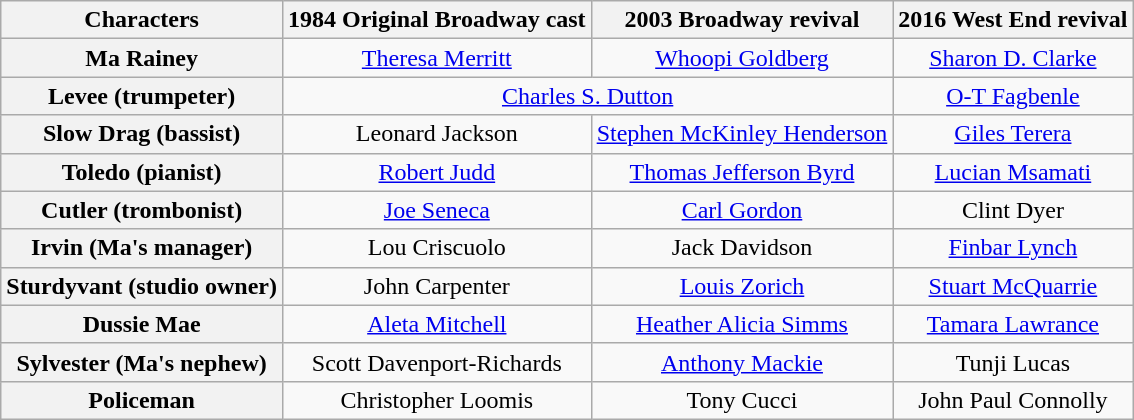<table class="wikitable" style="width:1000;">
<tr>
<th>Characters</th>
<th>1984 Original Broadway cast</th>
<th>2003 Broadway revival</th>
<th>2016 West End revival</th>
</tr>
<tr>
<th>Ma Rainey</th>
<td colspan="1" align="center"><a href='#'>Theresa Merritt</a></td>
<td colspan="1" align="center"><a href='#'>Whoopi Goldberg</a></td>
<td colspan="1" align="center"><a href='#'>Sharon D. Clarke</a></td>
</tr>
<tr>
<th>Levee (trumpeter)</th>
<td colspan="2" align="center"><a href='#'>Charles S. Dutton</a></td>
<td colspan="1" align="center"><a href='#'>O-T Fagbenle</a></td>
</tr>
<tr>
<th>Slow Drag (bassist)</th>
<td colspan="1" align="center">Leonard Jackson</td>
<td colspan="1" align="center"><a href='#'>Stephen McKinley Henderson</a></td>
<td colspan="1" align="center"><a href='#'>Giles Terera</a></td>
</tr>
<tr>
<th>Toledo (pianist)</th>
<td colspan="1" align="center"><a href='#'>Robert Judd</a></td>
<td colspan="1" align="center"><a href='#'>Thomas Jefferson Byrd</a></td>
<td colspan="1" align="center"><a href='#'>Lucian Msamati</a></td>
</tr>
<tr>
<th>Cutler (trombonist)</th>
<td colspan="1" align="center"><a href='#'>Joe Seneca</a></td>
<td colspan="1" align="center"><a href='#'>Carl Gordon</a></td>
<td colspan="1" align="center">Clint Dyer</td>
</tr>
<tr>
<th>Irvin (Ma's manager)</th>
<td colspan="1" align="center">Lou Criscuolo</td>
<td colspan="1" align="center">Jack Davidson</td>
<td colspan="1" align="center"><a href='#'>Finbar Lynch</a></td>
</tr>
<tr>
<th>Sturdyvant (studio owner)</th>
<td colspan="1" align="center">John Carpenter</td>
<td colspan="1" align="center"><a href='#'>Louis Zorich</a></td>
<td colspan="1" align="center"><a href='#'>Stuart McQuarrie</a></td>
</tr>
<tr>
<th>Dussie Mae</th>
<td colspan="1" align="center"><a href='#'>Aleta Mitchell</a></td>
<td colspan="1" align="center"><a href='#'>Heather Alicia Simms</a></td>
<td colspan="1" align="center"><a href='#'>Tamara Lawrance</a></td>
</tr>
<tr>
<th>Sylvester (Ma's nephew)</th>
<td colspan="1" align="center">Scott Davenport-Richards</td>
<td colspan="1" align="center"><a href='#'>Anthony Mackie</a></td>
<td colspan="1" align="center">Tunji Lucas</td>
</tr>
<tr>
<th>Policeman</th>
<td colspan="1" align="center">Christopher Loomis</td>
<td colspan="1" align="center">Tony Cucci</td>
<td colspan="1" align="center">John Paul Connolly</td>
</tr>
</table>
